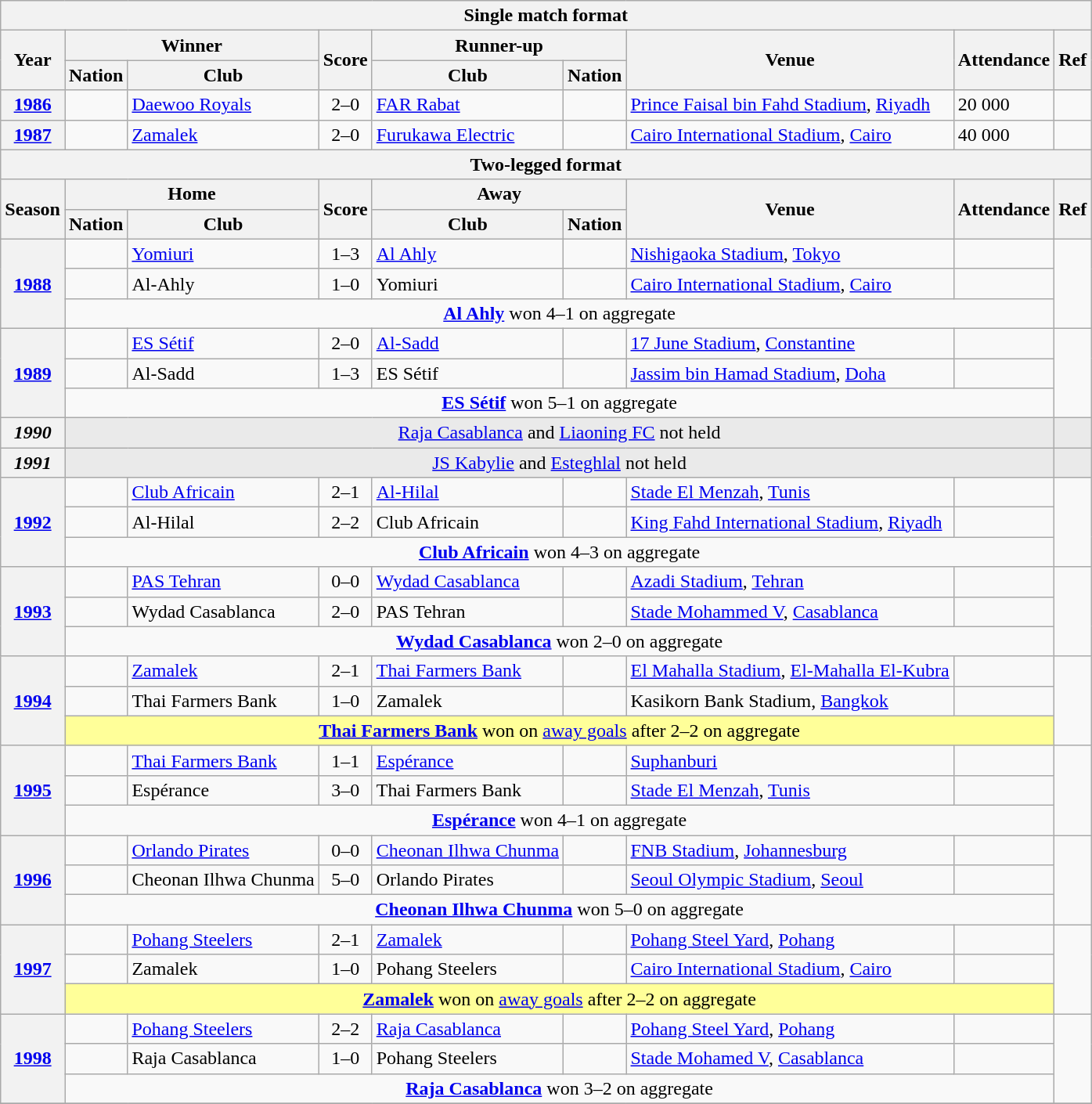<table class="wikitable">
<tr>
<th colspan="9">Single match format</th>
</tr>
<tr>
<th scope="col" rowspan="2">Year</th>
<th scope="col" colspan="2">Winner</th>
<th scope="col" rowspan="2">Score</th>
<th scope="col" colspan="2">Runner-up</th>
<th scope="col" rowspan="2">Venue</th>
<th scope="col" rowspan="2">Attendance</th>
<th rowspan="2">Ref</th>
</tr>
<tr>
<th scope="col">Nation</th>
<th scope="col">Club</th>
<th scope="col">Club</th>
<th scope="col">Nation</th>
</tr>
<tr>
<th align=center><a href='#'>1986</a></th>
<td></td>
<td><a href='#'>Daewoo Royals</a></td>
<td align=center>2–0</td>
<td><a href='#'>FAR Rabat</a></td>
<td></td>
<td><a href='#'>Prince Faisal bin Fahd Stadium</a>, <a href='#'>Riyadh</a></td>
<td>20 000</td>
<td align=center></td>
</tr>
<tr>
<th align=center><a href='#'>1987</a></th>
<td></td>
<td><a href='#'>Zamalek</a></td>
<td align=center>2–0</td>
<td><a href='#'>Furukawa Electric</a></td>
<td></td>
<td><a href='#'>Cairo International Stadium</a>, <a href='#'>Cairo</a></td>
<td>40 000</td>
<td align=center></td>
</tr>
<tr>
<th colspan="9">Two-legged format</th>
</tr>
<tr>
<th scope="col" rowspan="2">Season</th>
<th scope="col" colspan="2">Home</th>
<th scope="col" rowspan="2">Score</th>
<th scope="col" colspan="2">Away</th>
<th scope="col" rowspan="2">Venue</th>
<th scope="col" rowspan="2">Attendance</th>
<th scope="col" rowspan="2">Ref</th>
</tr>
<tr>
<th scope="col">Nation</th>
<th scope="col">Club</th>
<th scope="col">Club</th>
<th scope="col">Nation</th>
</tr>
<tr>
<th rowspan=3 align=center><a href='#'>1988</a></th>
<td></td>
<td><a href='#'>Yomiuri</a></td>
<td align=center>1–3</td>
<td><a href='#'>Al Ahly</a></td>
<td></td>
<td><a href='#'>Nishigaoka Stadium</a>, <a href='#'>Tokyo</a></td>
<td></td>
<td rowspan=3 align=center></td>
</tr>
<tr>
<td></td>
<td>Al-Ahly</td>
<td align=center>1–0</td>
<td>Yomiuri</td>
<td></td>
<td><a href='#'>Cairo International Stadium</a>, <a href='#'>Cairo</a></td>
<td></td>
</tr>
<tr>
<td colspan=7 align=center><strong><a href='#'>Al Ahly</a></strong> won 4–1 on aggregate</td>
</tr>
<tr>
<th rowspan=3 align=center><a href='#'>1989</a></th>
<td></td>
<td><a href='#'>ES Sétif</a></td>
<td align=center>2–0</td>
<td><a href='#'>Al-Sadd</a></td>
<td></td>
<td><a href='#'>17 June Stadium</a>, <a href='#'>Constantine</a></td>
<td></td>
<td rowspan=3 align=center></td>
</tr>
<tr>
<td></td>
<td>Al-Sadd</td>
<td align=center>1–3</td>
<td>ES Sétif</td>
<td></td>
<td><a href='#'>Jassim bin Hamad Stadium</a>, <a href='#'>Doha</a></td>
<td></td>
</tr>
<tr>
<td colspan=7 align=center><strong><a href='#'>ES Sétif</a></strong> won 5–1 on aggregate</td>
</tr>
<tr>
<th align=center bgcolor=EAEAEA><em>1990</em></th>
<td colspan=7 align=center bgcolor=EAEAEA> <a href='#'>Raja Casablanca</a> and  <a href='#'>Liaoning FC</a> not held</td>
<td align=center bgcolor=EAEAEA></td>
</tr>
<tr>
<th align=center bgcolor=EAEAEA><em>1991</em></th>
<td colspan=7 align=center bgcolor=EAEAEA> <a href='#'>JS Kabylie</a> and  <a href='#'>Esteghlal</a> not held</td>
<td align=center bgcolor=EAEAEA></td>
</tr>
<tr>
<th rowspan=3 align=center><a href='#'>1992</a></th>
<td></td>
<td><a href='#'>Club Africain</a></td>
<td align=center>2–1</td>
<td><a href='#'>Al-Hilal</a></td>
<td></td>
<td><a href='#'>Stade El Menzah</a>, <a href='#'>Tunis</a></td>
<td></td>
<td rowspan=3 align=center></td>
</tr>
<tr>
<td></td>
<td>Al-Hilal</td>
<td align=center>2–2</td>
<td>Club Africain</td>
<td></td>
<td><a href='#'>King Fahd International Stadium</a>, <a href='#'>Riyadh</a></td>
<td></td>
</tr>
<tr>
<td colspan=7 align=center><strong><a href='#'>Club Africain</a></strong> won 4–3 on aggregate</td>
</tr>
<tr>
<th rowspan=3 align=center><a href='#'>1993</a></th>
<td></td>
<td><a href='#'>PAS Tehran</a></td>
<td align=center>0–0</td>
<td><a href='#'>Wydad Casablanca</a></td>
<td></td>
<td><a href='#'>Azadi Stadium</a>, <a href='#'>Tehran</a></td>
<td></td>
<td rowspan=3 align=center></td>
</tr>
<tr>
<td></td>
<td>Wydad Casablanca</td>
<td align=center>2–0</td>
<td>PAS Tehran</td>
<td></td>
<td><a href='#'>Stade Mohammed V</a>, <a href='#'>Casablanca</a></td>
<td></td>
</tr>
<tr>
<td colspan=7 align=center><strong><a href='#'>Wydad Casablanca</a></strong> won 2–0 on aggregate</td>
</tr>
<tr>
<th rowspan=3 align=center><a href='#'>1994</a></th>
<td></td>
<td><a href='#'>Zamalek</a></td>
<td align=center>2–1</td>
<td><a href='#'>Thai Farmers Bank</a></td>
<td></td>
<td><a href='#'>El Mahalla Stadium</a>, <a href='#'>El-Mahalla El-Kubra</a></td>
<td></td>
<td rowspan=3 align=center></td>
</tr>
<tr>
<td></td>
<td>Thai Farmers Bank</td>
<td align=center>1–0</td>
<td>Zamalek</td>
<td></td>
<td>Kasikorn Bank Stadium, <a href='#'>Bangkok</a></td>
<td></td>
</tr>
<tr>
<td colspan=7 align=center bgcolor="#ffff99"><strong><a href='#'>Thai Farmers Bank</a></strong> won on <a href='#'>away goals</a> after 2–2 on aggregate</td>
</tr>
<tr>
<th rowspan=3 align=center><a href='#'>1995</a></th>
<td></td>
<td><a href='#'>Thai Farmers Bank</a></td>
<td align=center>1–1</td>
<td><a href='#'>Espérance</a></td>
<td></td>
<td><a href='#'>Suphanburi</a></td>
<td></td>
<td rowspan=3 align=center></td>
</tr>
<tr>
<td></td>
<td>Espérance</td>
<td align=center>3–0</td>
<td>Thai Farmers Bank</td>
<td></td>
<td><a href='#'>Stade El Menzah</a>, <a href='#'>Tunis</a></td>
<td></td>
</tr>
<tr>
<td colspan=7 align=center><strong><a href='#'>Espérance</a></strong> won 4–1 on aggregate</td>
</tr>
<tr>
<th rowspan=3 align=center><a href='#'>1996</a></th>
<td></td>
<td><a href='#'>Orlando Pirates</a></td>
<td align=center>0–0</td>
<td><a href='#'>Cheonan Ilhwa Chunma</a></td>
<td></td>
<td><a href='#'>FNB Stadium</a>, <a href='#'>Johannesburg</a></td>
<td></td>
<td rowspan=3 align=center></td>
</tr>
<tr>
<td></td>
<td>Cheonan Ilhwa Chunma</td>
<td align=center>5–0</td>
<td>Orlando Pirates</td>
<td></td>
<td><a href='#'>Seoul Olympic Stadium</a>, <a href='#'>Seoul</a></td>
<td></td>
</tr>
<tr>
<td colspan=7 align=center><strong><a href='#'>Cheonan Ilhwa Chunma</a></strong> won 5–0 on aggregate</td>
</tr>
<tr>
<th rowspan=3 align=center><a href='#'>1997</a></th>
<td></td>
<td><a href='#'>Pohang Steelers</a></td>
<td align=center>2–1</td>
<td><a href='#'>Zamalek</a></td>
<td></td>
<td><a href='#'>Pohang Steel Yard</a>, <a href='#'>Pohang</a></td>
<td></td>
<td rowspan=3 align=center></td>
</tr>
<tr>
<td></td>
<td>Zamalek</td>
<td align=center>1–0</td>
<td>Pohang Steelers</td>
<td></td>
<td><a href='#'>Cairo International Stadium</a>, <a href='#'>Cairo</a></td>
<td></td>
</tr>
<tr>
<td colspan=7 align=center bgcolor="#ffff99"><strong><a href='#'>Zamalek</a></strong> won on <a href='#'>away goals</a> after 2–2 on aggregate</td>
</tr>
<tr>
<th rowspan=3 align=center><a href='#'>1998</a></th>
<td></td>
<td><a href='#'>Pohang Steelers</a></td>
<td align=center>2–2</td>
<td><a href='#'>Raja Casablanca</a></td>
<td></td>
<td><a href='#'>Pohang Steel Yard</a>, <a href='#'>Pohang</a></td>
<td></td>
<td rowspan=3 align=center></td>
</tr>
<tr>
<td></td>
<td>Raja Casablanca</td>
<td align=center>1–0</td>
<td>Pohang Steelers</td>
<td></td>
<td><a href='#'>Stade Mohamed V</a>, <a href='#'>Casablanca</a></td>
<td></td>
</tr>
<tr>
<td colspan=7 align=center><strong><a href='#'>Raja Casablanca</a></strong> won 3–2 on aggregate</td>
</tr>
<tr>
</tr>
</table>
